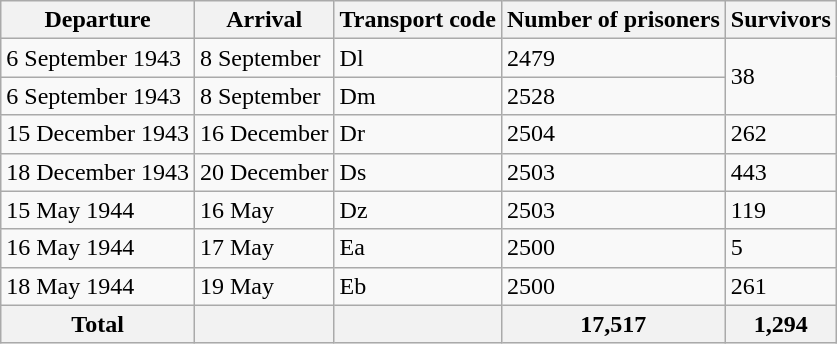<table class="wikitable">
<tr>
<th>Departure</th>
<th>Arrival</th>
<th>Transport code</th>
<th>Number of prisoners</th>
<th>Survivors</th>
</tr>
<tr>
<td>6 September 1943</td>
<td>8 September</td>
<td>Dl</td>
<td>2479</td>
<td rowspan=2>38</td>
</tr>
<tr>
<td>6 September 1943</td>
<td>8 September</td>
<td>Dm</td>
<td>2528</td>
</tr>
<tr>
<td>15 December 1943</td>
<td>16 December</td>
<td>Dr</td>
<td>2504</td>
<td>262</td>
</tr>
<tr>
<td>18 December 1943</td>
<td>20 December</td>
<td>Ds</td>
<td>2503</td>
<td>443</td>
</tr>
<tr>
<td>15 May 1944</td>
<td>16 May</td>
<td>Dz</td>
<td>2503</td>
<td>119</td>
</tr>
<tr>
<td>16 May 1944</td>
<td>17 May</td>
<td>Ea</td>
<td>2500</td>
<td>5</td>
</tr>
<tr>
<td>18 May 1944</td>
<td>19 May</td>
<td>Eb</td>
<td>2500</td>
<td>261</td>
</tr>
<tr>
<th>Total</th>
<th></th>
<th></th>
<th>17,517</th>
<th>1,294</th>
</tr>
</table>
